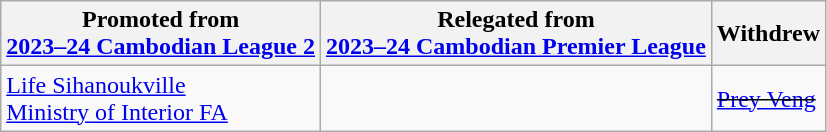<table class="wikitable">
<tr>
<th>Promoted from<br><a href='#'>2023–24 Cambodian League 2</a></th>
<th>Relegated from<br><a href='#'>2023–24 Cambodian Premier League</a></th>
<th>Withdrew</th>
</tr>
<tr>
<td> <a href='#'>Life Sihanoukville</a> <br> <a href='#'>Ministry of Interior FA</a> </td>
<td></td>
<td><s><a href='#'>Prey Veng</a></s></td>
</tr>
</table>
